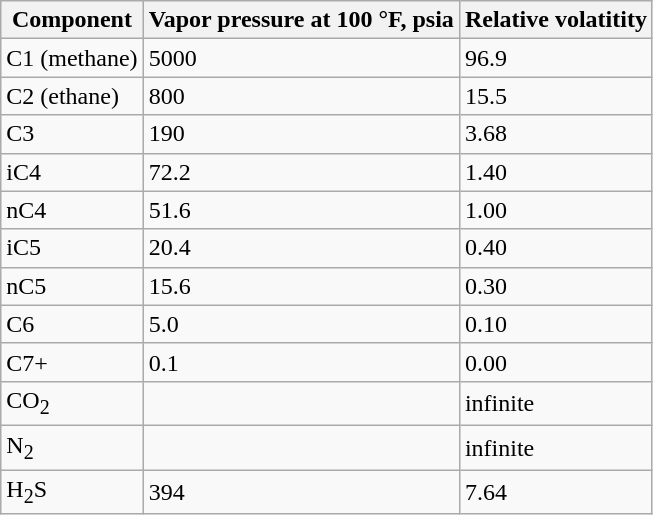<table class="wikitable">
<tr>
<th>Component</th>
<th>Vapor pressure at 100 °F, psia</th>
<th>Relative volatitity</th>
</tr>
<tr>
<td>C1 (methane)</td>
<td>5000</td>
<td>96.9</td>
</tr>
<tr>
<td>C2 (ethane)</td>
<td>800</td>
<td>15.5</td>
</tr>
<tr>
<td>C3</td>
<td>190</td>
<td>3.68</td>
</tr>
<tr>
<td>iC4</td>
<td>72.2</td>
<td>1.40</td>
</tr>
<tr>
<td>nC4</td>
<td>51.6</td>
<td>1.00</td>
</tr>
<tr>
<td>iC5</td>
<td>20.4</td>
<td>0.40</td>
</tr>
<tr>
<td>nC5</td>
<td>15.6</td>
<td>0.30</td>
</tr>
<tr>
<td>C6</td>
<td>5.0</td>
<td>0.10</td>
</tr>
<tr>
<td>C7+</td>
<td>0.1</td>
<td>0.00</td>
</tr>
<tr>
<td>CO<sub>2</sub></td>
<td></td>
<td>infinite</td>
</tr>
<tr>
<td>N<sub>2</sub></td>
<td></td>
<td>infinite</td>
</tr>
<tr>
<td>H<sub>2</sub>S</td>
<td>394</td>
<td>7.64</td>
</tr>
</table>
